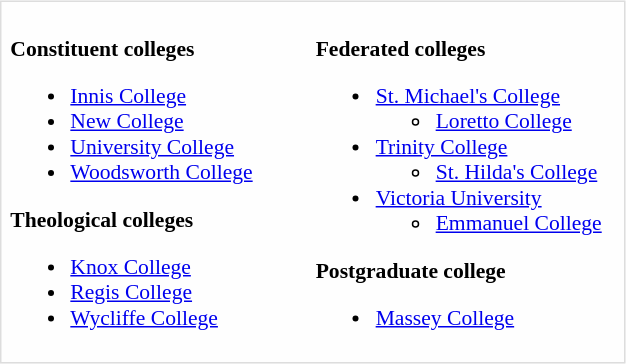<table style="float:right; border:1px solid #ddd; background:#fefefe; padding:3px; margin:5px; width:33%;">
<tr style="vertical-align:top; font-size:90%; white-space:nowrap;">
<td style="width:50%;"><br><strong>Constituent colleges</strong><ul><li><a href='#'>Innis College</a></li><li><a href='#'>New College</a></li><li><a href='#'>University College</a></li><li><a href='#'>Woodsworth College</a></li></ul><strong>Theological colleges</strong><ul><li><a href='#'>Knox College</a></li><li><a href='#'>Regis College</a></li><li><a href='#'>Wycliffe College</a></li></ul></td>
<td><br><strong>Federated colleges</strong><ul><li><a href='#'>St. Michael's College</a><ul><li><a href='#'>Loretto College</a></li></ul></li><li><a href='#'>Trinity College</a><ul><li><a href='#'>St. Hilda's College</a></li></ul></li><li><a href='#'>Victoria University</a><ul><li><a href='#'>Emmanuel College</a></li></ul></li></ul><strong>Postgraduate college</strong><ul><li><a href='#'>Massey College</a></li></ul></td>
</tr>
</table>
